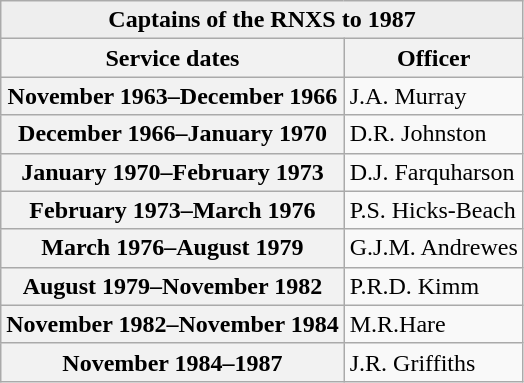<table class="wikitable plainrowheaders">
<tr>
<th colspan="2" style="background:#eee;" align="center">Captains of the RNXS to 1987</th>
</tr>
<tr>
<th scope="col">Service dates</th>
<th scope="col">Officer</th>
</tr>
<tr>
<th scope="row">November 1963–December 1966</th>
<td>J.A. Murray</td>
</tr>
<tr>
<th scope="row">December 1966–January 1970</th>
<td>D.R. Johnston</td>
</tr>
<tr>
<th scope="row">January 1970–February 1973</th>
<td>D.J. Farquharson</td>
</tr>
<tr>
<th scope="row">February 1973–March 1976</th>
<td>P.S. Hicks-Beach</td>
</tr>
<tr>
<th scope="row">March 1976–August 1979</th>
<td>G.J.M. Andrewes</td>
</tr>
<tr>
<th scope="row">August 1979–November 1982</th>
<td>P.R.D. Kimm</td>
</tr>
<tr>
<th scope="row">November 1982–November 1984</th>
<td>M.R.Hare</td>
</tr>
<tr>
<th scope="row">November 1984–1987</th>
<td>J.R. Griffiths</td>
</tr>
</table>
